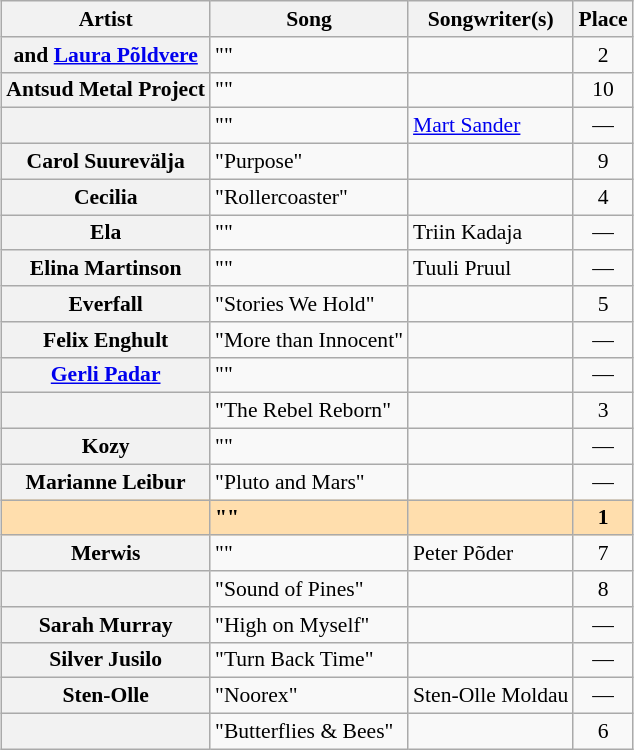<table class="sortable wikitable plainrowheaders" style="margin: 1em auto 1em auto; font-size:90%;">
<tr>
<th>Artist</th>
<th>Song</th>
<th class="unsortable">Songwriter(s)</th>
<th>Place</th>
</tr>
<tr>
<th scope="row"> and <a href='#'>Laura Põldvere</a></th>
<td>""</td>
<td></td>
<td data-sort-value="2" align="center">2</td>
</tr>
<tr>
<th scope="row">Antsud Metal Project</th>
<td>""</td>
<td></td>
<td data-sort-value="10" align="center">10</td>
</tr>
<tr>
<th scope="row"></th>
<td>""</td>
<td><a href='#'>Mart Sander</a></td>
<td data-sort-value="11" align="center">—</td>
</tr>
<tr>
<th scope="row">Carol Suurevälja</th>
<td>"Purpose"</td>
<td></td>
<td data-sort-value="9" align="center">9</td>
</tr>
<tr>
<th scope="row">Cecilia</th>
<td>"Rollercoaster"</td>
<td></td>
<td data-sort-value="4" align="center">4</td>
</tr>
<tr>
<th scope="row">Ela</th>
<td>""</td>
<td>Triin Kadaja</td>
<td data-sort-value="11" align="center">—</td>
</tr>
<tr>
<th scope="row">Elina Martinson</th>
<td>""</td>
<td>Tuuli Pruul</td>
<td data-sort-value="11" align="center">—</td>
</tr>
<tr>
<th scope="row">Everfall</th>
<td>"Stories We Hold"</td>
<td></td>
<td data-sort-value="5" align="center">5</td>
</tr>
<tr>
<th scope="row">Felix Enghult</th>
<td>"More than Innocent"</td>
<td></td>
<td data-sort-value="11" align="center">—</td>
</tr>
<tr>
<th scope="row"><a href='#'>Gerli Padar</a></th>
<td>""</td>
<td></td>
<td data-sort-value="11" align="center">—</td>
</tr>
<tr>
<th scope="row"></th>
<td>"The Rebel Reborn"</td>
<td></td>
<td data-sort-value="3" align="center">3</td>
</tr>
<tr>
<th scope="row">Kozy</th>
<td>""</td>
<td></td>
<td data-sort-value="11" align="center">—</td>
</tr>
<tr>
<th scope="row">Marianne Leibur</th>
<td>"Pluto and Mars"</td>
<td></td>
<td data-sort-value="11" align="center">—</td>
</tr>
<tr style="font-weight:bold; background:navajowhite;">
<th scope="row" style="text-align:left; font-weight:bold; background:navajowhite;"></th>
<td>""</td>
<td></td>
<td data-sort-value="1" align="center">1</td>
</tr>
<tr>
<th scope="row">Merwis</th>
<td>""</td>
<td>Peter Põder</td>
<td data-sort-value="7" align="center">7</td>
</tr>
<tr>
<th scope="row"></th>
<td>"Sound of Pines"</td>
<td></td>
<td data-sort-value="8" align="center">8</td>
</tr>
<tr>
<th scope="row">Sarah Murray</th>
<td>"High on Myself"</td>
<td></td>
<td data-sort-value="11" align="center">—</td>
</tr>
<tr>
<th scope="row">Silver Jusilo</th>
<td>"Turn Back Time"</td>
<td></td>
<td data-sort-value="11" align="center">—</td>
</tr>
<tr>
<th scope="row">Sten-Olle</th>
<td>"Noorex"</td>
<td>Sten-Olle Moldau</td>
<td data-sort-value="11" align="center">—</td>
</tr>
<tr>
<th scope="row"></th>
<td>"Butterflies & Bees"</td>
<td></td>
<td data-sort-value="6" align="center">6</td>
</tr>
</table>
